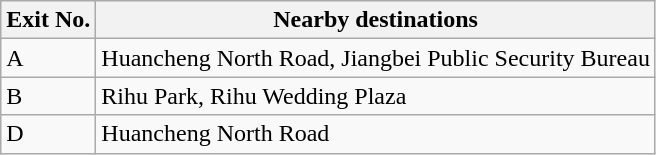<table class="wikitable" style="margin-bottom: 10px;">
<tr>
<th>Exit No.</th>
<th>Nearby destinations</th>
</tr>
<tr>
<td>A</td>
<td>Huancheng North Road, Jiangbei Public Security Bureau</td>
</tr>
<tr>
<td>B</td>
<td>Rihu Park, Rihu Wedding Plaza</td>
</tr>
<tr>
<td>D</td>
<td>Huancheng North Road</td>
</tr>
</table>
